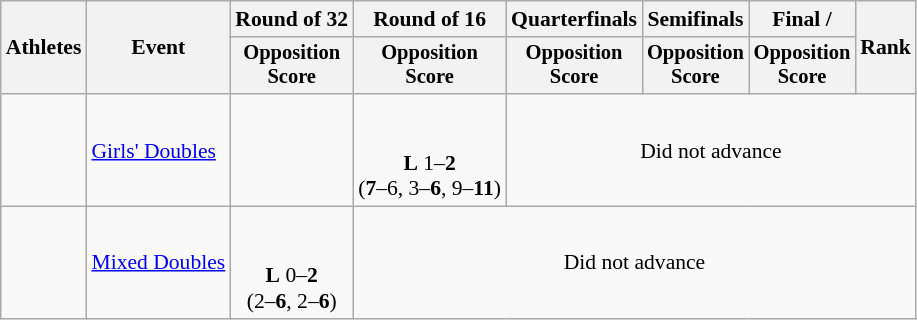<table class=wikitable style="font-size:90%">
<tr>
<th rowspan="2">Athletes</th>
<th rowspan="2">Event</th>
<th>Round of 32</th>
<th>Round of 16</th>
<th>Quarterfinals</th>
<th>Semifinals</th>
<th>Final / </th>
<th rowspan=2>Rank</th>
</tr>
<tr style="font-size:95%">
<th>Opposition<br>Score</th>
<th>Opposition<br>Score</th>
<th>Opposition<br>Score</th>
<th>Opposition<br>Score</th>
<th>Opposition<br>Score</th>
</tr>
<tr align=center>
<td align=left><br></td>
<td align=left><a href='#'>Girls' Doubles</a></td>
<td></td>
<td align=center><br><br><strong>L</strong> 1–<strong>2</strong><br> (<strong>7</strong>–6, 3–<strong>6</strong>, 9–<strong>11</strong>)</td>
<td colspan=4 align=center>Did not advance</td>
</tr>
<tr align=center>
<td align=left><br></td>
<td align=left><a href='#'>Mixed Doubles</a></td>
<td align=center><br><br><strong>L</strong> 0–<strong>2</strong><br> (2–<strong>6</strong>, 2–<strong>6</strong>)</td>
<td colspan=5 align=center>Did not advance</td>
</tr>
</table>
